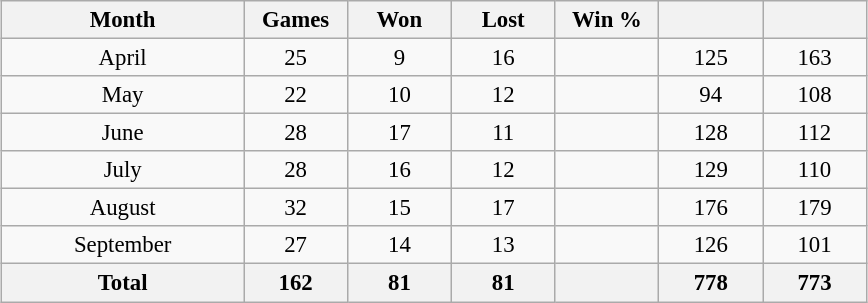<table class="wikitable" style="font-size:95%; text-align:center; width:38em;margin: 0.5em auto;">
<tr>
<th width="28%">Month</th>
<th width="12%">Games</th>
<th width="12%">Won</th>
<th width="12%">Lost</th>
<th width="12%">Win %</th>
<th width="12%"></th>
<th width="12%"></th>
</tr>
<tr>
<td>April</td>
<td>25</td>
<td>9</td>
<td>16</td>
<td></td>
<td>125</td>
<td>163</td>
</tr>
<tr>
<td>May</td>
<td>22</td>
<td>10</td>
<td>12</td>
<td></td>
<td>94</td>
<td>108</td>
</tr>
<tr>
<td>June</td>
<td>28</td>
<td>17</td>
<td>11</td>
<td></td>
<td>128</td>
<td>112</td>
</tr>
<tr>
<td>July</td>
<td>28</td>
<td>16</td>
<td>12</td>
<td></td>
<td>129</td>
<td>110</td>
</tr>
<tr>
<td>August</td>
<td>32</td>
<td>15</td>
<td>17</td>
<td></td>
<td>176</td>
<td>179</td>
</tr>
<tr>
<td>September</td>
<td>27</td>
<td>14</td>
<td>13</td>
<td></td>
<td>126</td>
<td>101</td>
</tr>
<tr>
<th>Total</th>
<th>162</th>
<th>81</th>
<th>81</th>
<th></th>
<th>778</th>
<th>773</th>
</tr>
</table>
